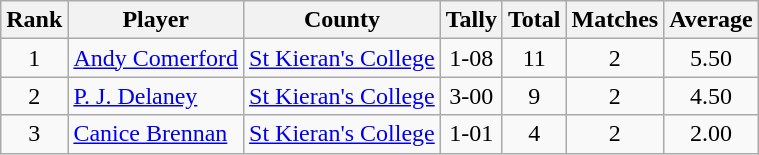<table class="wikitable">
<tr>
<th>Rank</th>
<th>Player</th>
<th>County</th>
<th>Tally</th>
<th>Total</th>
<th>Matches</th>
<th>Average</th>
</tr>
<tr>
<td rowspan=1 align=center>1</td>
<td><a href='#'>Andy Comerford</a></td>
<td><a href='#'>St Kieran's College</a></td>
<td align=center>1-08</td>
<td align=center>11</td>
<td align=center>2</td>
<td align=center>5.50</td>
</tr>
<tr>
<td rowspan=1 align=center>2</td>
<td><a href='#'>P. J. Delaney</a></td>
<td><a href='#'>St Kieran's College</a></td>
<td align=center>3-00</td>
<td align=center>9</td>
<td align=center>2</td>
<td align=center>4.50</td>
</tr>
<tr>
<td rowspan=1 align=center>3</td>
<td><a href='#'>Canice Brennan</a></td>
<td><a href='#'>St Kieran's College</a></td>
<td align=center>1-01</td>
<td align=center>4</td>
<td align=center>2</td>
<td align=center>2.00</td>
</tr>
</table>
